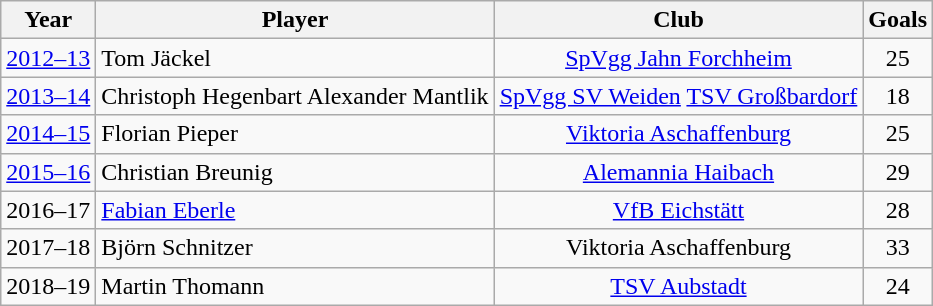<table class="wikitable">
<tr>
<th>Year</th>
<th>Player</th>
<th>Club</th>
<th>Goals</th>
</tr>
<tr align="center">
<td><a href='#'>2012–13</a></td>
<td align="left">Tom Jäckel</td>
<td><a href='#'>SpVgg Jahn Forchheim</a></td>
<td>25</td>
</tr>
<tr align="center">
<td><a href='#'>2013–14</a></td>
<td align="left">Christoph Hegenbart  Alexander Mantlik</td>
<td><a href='#'>SpVgg SV Weiden</a>  <a href='#'>TSV Großbardorf</a></td>
<td>18</td>
</tr>
<tr align="center">
<td><a href='#'>2014–15</a></td>
<td align="left">Florian Pieper</td>
<td><a href='#'>Viktoria Aschaffenburg</a></td>
<td>25</td>
</tr>
<tr align="center">
<td><a href='#'>2015–16</a></td>
<td align="left">Christian Breunig</td>
<td><a href='#'>Alemannia Haibach</a></td>
<td>29</td>
</tr>
<tr align="center">
<td>2016–17</td>
<td align="left"><a href='#'>Fabian Eberle</a></td>
<td><a href='#'>VfB Eichstätt</a></td>
<td>28</td>
</tr>
<tr align="center">
<td>2017–18</td>
<td align="left">Björn Schnitzer</td>
<td>Viktoria Aschaffenburg</td>
<td>33</td>
</tr>
<tr align="center">
<td>2018–19</td>
<td align="left">Martin Thomann</td>
<td><a href='#'>TSV Aubstadt</a></td>
<td>24</td>
</tr>
</table>
